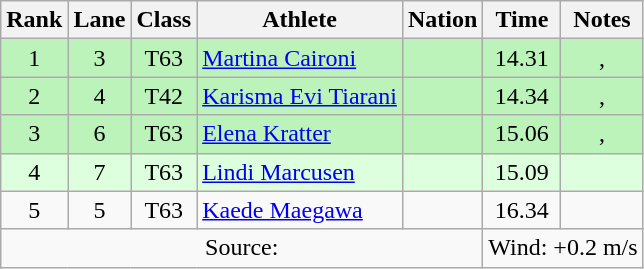<table class="wikitable sortable" style="text-align:center">
<tr>
<th scope="col" style="width: 10px;">Rank</th>
<th scope="col" style="width: 10px;">Lane</th>
<th scope="col">Class</th>
<th scope="col">Athlete</th>
<th scope="col">Nation</th>
<th scope="col">Time</th>
<th scope="col">Notes</th>
</tr>
<tr bgcolor=bbf3bb>
<td>1</td>
<td>3</td>
<td>T63</td>
<td align=left><a href='#'>Martina Caironi</a></td>
<td align=left></td>
<td>14.31</td>
<td>, </td>
</tr>
<tr bgcolor=bbf3bb>
<td>2</td>
<td>4</td>
<td>T42</td>
<td align=left><a href='#'>Karisma Evi Tiarani</a></td>
<td align=left></td>
<td>14.34</td>
<td>, </td>
</tr>
<tr bgcolor=bbf3bb>
<td>3</td>
<td>6</td>
<td>T63</td>
<td align=left><a href='#'>Elena Kratter</a></td>
<td align=left></td>
<td>15.06</td>
<td>, </td>
</tr>
<tr bgcolor=ddffdd>
<td>4</td>
<td>7</td>
<td>T63</td>
<td align=left><a href='#'>Lindi Marcusen</a></td>
<td align=left></td>
<td>15.09</td>
<td></td>
</tr>
<tr>
<td>5</td>
<td>5</td>
<td>T63</td>
<td align=left><a href='#'>Kaede Maegawa</a></td>
<td align=left></td>
<td>16.34</td>
<td></td>
</tr>
<tr class="sortbottom">
<td colspan= 5>Source:</td>
<td colspan= 2>Wind: +0.2 m/s</td>
</tr>
</table>
